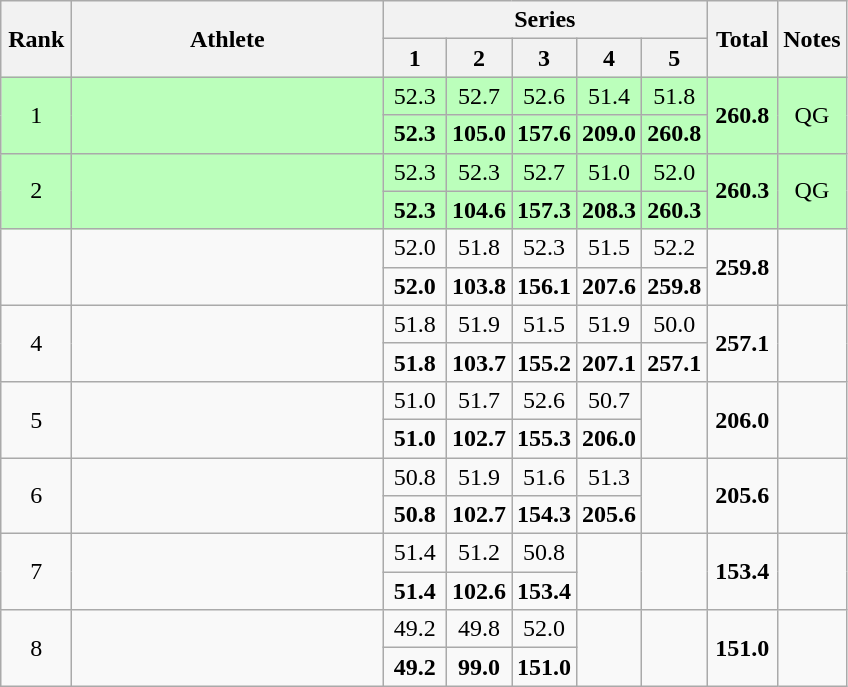<table class="wikitable" style="text-align:center">
<tr>
<th rowspan=2 width=40>Rank</th>
<th rowspan=2 width=200>Athlete</th>
<th colspan=5>Series</th>
<th rowspan=2 width=40>Total</th>
<th rowspan=2>Notes</th>
</tr>
<tr>
<th width=35>1</th>
<th width=35>2</th>
<th width=35>3</th>
<th width=35>4</th>
<th width=35>5</th>
</tr>
<tr bgcolor=bbffbb>
<td rowspan=2>1</td>
<td rowspan=2 align=left></td>
<td>52.3</td>
<td>52.7</td>
<td>52.6</td>
<td>51.4</td>
<td>51.8</td>
<td rowspan=2><strong>260.8</strong></td>
<td rowspan=2>QG</td>
</tr>
<tr bgcolor=bbffbb>
<td><strong>52.3</strong></td>
<td><strong>105.0</strong></td>
<td><strong>157.6</strong></td>
<td><strong>209.0</strong></td>
<td><strong>260.8</strong></td>
</tr>
<tr bgcolor=bbffbb>
<td rowspan=2>2</td>
<td rowspan=2 align=left></td>
<td>52.3</td>
<td>52.3</td>
<td>52.7</td>
<td>51.0</td>
<td>52.0</td>
<td rowspan=2><strong>260.3</strong></td>
<td rowspan=2>QG</td>
</tr>
<tr bgcolor=bbffbb>
<td><strong>52.3</strong></td>
<td><strong>104.6</strong></td>
<td><strong>157.3</strong></td>
<td><strong>208.3</strong></td>
<td><strong>260.3</strong></td>
</tr>
<tr>
<td rowspan=2></td>
<td rowspan=2 align=left></td>
<td>52.0</td>
<td>51.8</td>
<td>52.3</td>
<td>51.5</td>
<td>52.2</td>
<td rowspan=2><strong>259.8</strong></td>
<td rowspan=2></td>
</tr>
<tr>
<td><strong>52.0</strong></td>
<td><strong>103.8</strong></td>
<td><strong>156.1</strong></td>
<td><strong>207.6</strong></td>
<td><strong>259.8</strong></td>
</tr>
<tr>
<td rowspan=2>4</td>
<td rowspan=2 align=left></td>
<td>51.8</td>
<td>51.9</td>
<td>51.5</td>
<td>51.9</td>
<td>50.0</td>
<td rowspan=2><strong>257.1</strong></td>
<td rowspan=2></td>
</tr>
<tr>
<td><strong>51.8</strong></td>
<td><strong>103.7</strong></td>
<td><strong>155.2</strong></td>
<td><strong>207.1</strong></td>
<td><strong>257.1</strong></td>
</tr>
<tr>
<td rowspan=2>5</td>
<td rowspan=2 align=left></td>
<td>51.0</td>
<td>51.7</td>
<td>52.6</td>
<td>50.7</td>
<td rowspan=2></td>
<td rowspan=2><strong>206.0</strong></td>
<td rowspan=2></td>
</tr>
<tr>
<td><strong>51.0</strong></td>
<td><strong>102.7</strong></td>
<td><strong>155.3</strong></td>
<td><strong>206.0</strong></td>
</tr>
<tr>
<td rowspan=2>6</td>
<td rowspan=2 align=left></td>
<td>50.8</td>
<td>51.9</td>
<td>51.6</td>
<td>51.3</td>
<td rowspan=2></td>
<td rowspan=2><strong>205.6</strong></td>
<td rowspan=2></td>
</tr>
<tr>
<td><strong>50.8</strong></td>
<td><strong>102.7</strong></td>
<td><strong>154.3</strong></td>
<td><strong>205.6</strong></td>
</tr>
<tr>
<td rowspan=2>7</td>
<td rowspan=2 align=left></td>
<td>51.4</td>
<td>51.2</td>
<td>50.8</td>
<td rowspan=2></td>
<td rowspan=2></td>
<td rowspan=2><strong>153.4</strong></td>
<td rowspan=2></td>
</tr>
<tr>
<td><strong>51.4</strong></td>
<td><strong>102.6</strong></td>
<td><strong>153.4</strong></td>
</tr>
<tr>
<td rowspan=2>8</td>
<td rowspan=2 align=left></td>
<td>49.2</td>
<td>49.8</td>
<td>52.0</td>
<td rowspan=2></td>
<td rowspan=2></td>
<td rowspan=2><strong>151.0</strong></td>
<td rowspan=2></td>
</tr>
<tr>
<td><strong>49.2</strong></td>
<td><strong>99.0</strong></td>
<td><strong>151.0</strong></td>
</tr>
</table>
